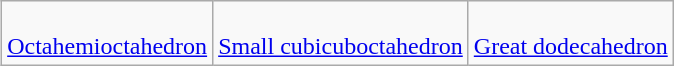<table class=wikitable align=right>
<tr align=center>
<td><br><a href='#'>Octahemioctahedron</a></td>
<td><br><a href='#'>Small cubicuboctahedron</a></td>
<td><br><a href='#'>Great dodecahedron</a></td>
</tr>
</table>
